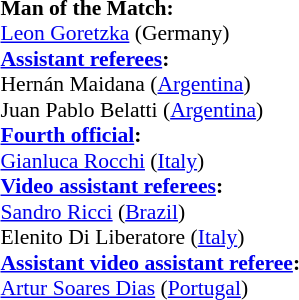<table style="width:100%; font-size:90%;">
<tr>
<td><br><strong>Man of the Match:</strong>
<br><a href='#'>Leon Goretzka</a> (Germany)<br><strong><a href='#'>Assistant referees</a>:</strong>
<br>Hernán Maidana (<a href='#'>Argentina</a>)
<br>Juan Pablo Belatti (<a href='#'>Argentina</a>)
<br><strong><a href='#'>Fourth official</a>:</strong>
<br><a href='#'>Gianluca Rocchi</a> (<a href='#'>Italy</a>)
<br><strong><a href='#'>Video assistant referees</a>:</strong>
<br><a href='#'>Sandro Ricci</a> (<a href='#'>Brazil</a>)
<br>Elenito Di Liberatore (<a href='#'>Italy</a>)
<br><strong><a href='#'>Assistant video assistant referee</a>:</strong>
<br><a href='#'>Artur Soares Dias</a> (<a href='#'>Portugal</a>)</td>
</tr>
</table>
